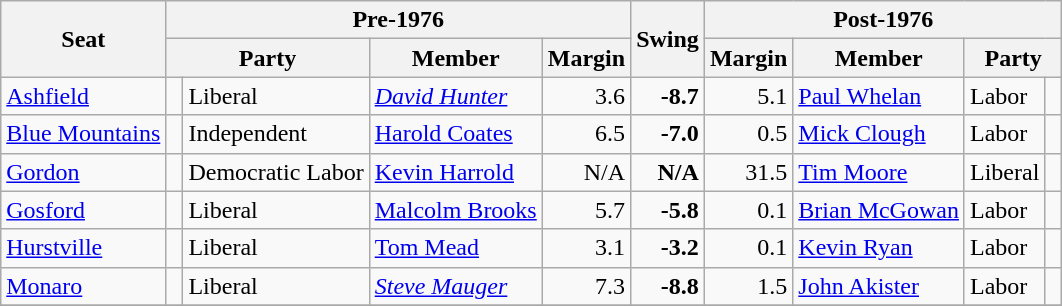<table class="wikitable">
<tr>
<th rowspan="2">Seat</th>
<th colspan="4">Pre-1976</th>
<th rowspan="2">Swing</th>
<th colspan="4">Post-1976</th>
</tr>
<tr>
<th colspan="2">Party</th>
<th>Member</th>
<th>Margin</th>
<th>Margin</th>
<th>Member</th>
<th colspan="2">Party</th>
</tr>
<tr>
<td><a href='#'>Ashfield</a></td>
<td> </td>
<td>Liberal</td>
<td><em><a href='#'>David Hunter</a></em></td>
<td style="text-align:right;">3.6</td>
<td style="text-align:right;"><strong>-8.7</strong></td>
<td style="text-align:right;">5.1</td>
<td><a href='#'>Paul Whelan</a></td>
<td>Labor</td>
<td> </td>
</tr>
<tr>
<td><a href='#'>Blue Mountains</a></td>
<td> </td>
<td>Independent</td>
<td><a href='#'>Harold Coates</a></td>
<td style="text-align:right;">6.5</td>
<td style="text-align:right;"><strong>-7.0</strong></td>
<td style="text-align:right;">0.5</td>
<td><a href='#'>Mick Clough</a></td>
<td>Labor</td>
<td> </td>
</tr>
<tr>
<td><a href='#'>Gordon</a></td>
<td> </td>
<td>Democratic Labor</td>
<td><a href='#'>Kevin Harrold</a></td>
<td style="text-align:right;">N/A</td>
<td style="text-align:right;"><strong>N/A</strong></td>
<td style="text-align:right;">31.5</td>
<td><a href='#'>Tim Moore</a></td>
<td>Liberal</td>
<td> </td>
</tr>
<tr>
<td><a href='#'>Gosford</a></td>
<td> </td>
<td>Liberal</td>
<td><a href='#'>Malcolm Brooks</a></td>
<td style="text-align:right;">5.7</td>
<td style="text-align:right;"><strong>-5.8</strong></td>
<td style="text-align:right;">0.1</td>
<td><a href='#'>Brian McGowan</a></td>
<td>Labor</td>
<td> </td>
</tr>
<tr>
<td><a href='#'>Hurstville</a></td>
<td> </td>
<td>Liberal</td>
<td><a href='#'>Tom Mead</a></td>
<td style="text-align:right;">3.1</td>
<td style="text-align:right;"><strong>-3.2</strong></td>
<td style="text-align:right;">0.1</td>
<td><a href='#'>Kevin Ryan</a></td>
<td>Labor</td>
<td> </td>
</tr>
<tr>
<td><a href='#'>Monaro</a></td>
<td> </td>
<td>Liberal</td>
<td><em><a href='#'>Steve Mauger</a></em></td>
<td style="text-align:right;">7.3</td>
<td style="text-align:right;"><strong>-8.8</strong></td>
<td style="text-align:right;">1.5</td>
<td><a href='#'>John Akister</a></td>
<td>Labor</td>
<td> </td>
</tr>
<tr>
</tr>
</table>
